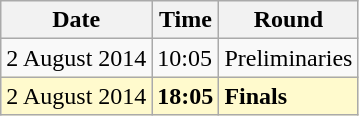<table class="wikitable">
<tr>
<th>Date</th>
<th>Time</th>
<th>Round</th>
</tr>
<tr>
<td>2 August 2014</td>
<td>10:05</td>
<td>Preliminaries</td>
</tr>
<tr style=background:lemonchiffon>
<td>2 August 2014</td>
<td><strong>18:05</strong></td>
<td><strong>Finals</strong></td>
</tr>
</table>
